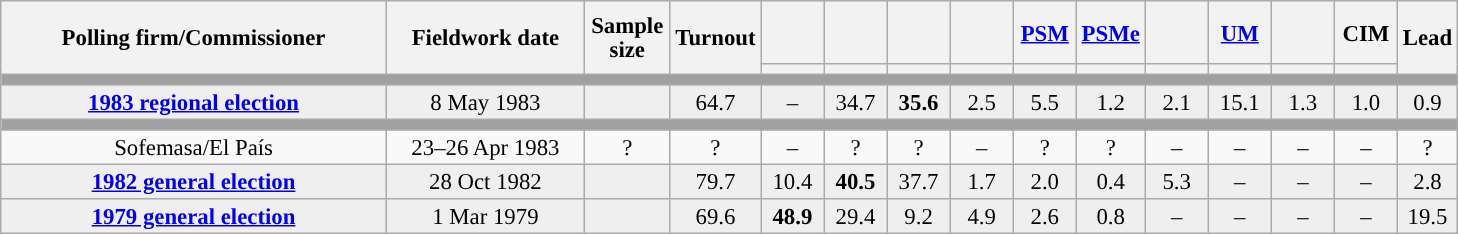<table class="wikitable collapsible collapsed" style="text-align:center; font-size:95%; line-height:16px;">
<tr style="height:42px;">
<th style="width:250px;" rowspan="2">Polling firm/Commissioner</th>
<th style="width:125px;" rowspan="2">Fieldwork date</th>
<th style="width:50px;" rowspan="2">Sample size</th>
<th style="width:45px;" rowspan="2">Turnout</th>
<th style="width:35px;"></th>
<th style="width:35px;"></th>
<th style="width:35px;"></th>
<th style="width:35px;"></th>
<th style="width:35px;"><a href='#'>PSM</a></th>
<th style="width:35px;" font-size:90%;"><a href='#'>PSMe</a></th>
<th style="width:35px;"></th>
<th style="width:35px;"><a href='#'>UM</a></th>
<th style="width:35px;"></th>
<th style="width:35px;">CIM</th>
<th style="width:30px;" rowspan="2">Lead</th>
</tr>
<tr>
<th style="color:inherit;background:"></th>
<th style="color:inherit;background:"></th>
<th style="color:inherit;background:"></th>
<th style="color:inherit;background:"></th>
<th style="color:inherit;background:"></th>
<th style="color:inherit;background:"></th>
<th style="color:inherit;background:"></th>
<th style="color:inherit;background:"></th>
<th style="color:inherit;background:"></th>
<th style="color:inherit;background:"></th>
</tr>
<tr>
<td colspan="15" style="background:#A0A0A0"></td>
</tr>
<tr style="background:#EFEFEF;">
<td><strong><a href='#'>1983 regional election</a></strong></td>
<td>8 May 1983</td>
<td></td>
<td>64.7</td>
<td>–</td>
<td>34.7<br></td>
<td><strong>35.6</strong><br></td>
<td>2.5<br></td>
<td>5.5<br></td>
<td>1.2<br></td>
<td>2.1<br></td>
<td>15.1<br></td>
<td>1.3<br></td>
<td>1.0<br></td>
<td style="background:">0.9</td>
</tr>
<tr>
<td colspan="15" style="background:#A0A0A0"></td>
</tr>
<tr>
<td>Sofemasa/El País</td>
<td>23–26 Apr 1983</td>
<td>?</td>
<td>?</td>
<td>–</td>
<td>?<br></td>
<td>?<br></td>
<td>–</td>
<td>?<br></td>
<td>?<br></td>
<td>–</td>
<td>–</td>
<td>–</td>
<td>–</td>
<td style="background:">?</td>
</tr>
<tr style="background:#EFEFEF;">
<td><strong><a href='#'>1982 general election</a></strong></td>
<td>28 Oct 1982</td>
<td></td>
<td>79.7</td>
<td>10.4<br></td>
<td><strong>40.5</strong><br></td>
<td>37.7<br></td>
<td>1.7<br></td>
<td>2.0<br></td>
<td>0.4<br></td>
<td>5.3<br></td>
<td>–</td>
<td>–</td>
<td>–</td>
<td style="background:">2.8</td>
</tr>
<tr style="background:#EFEFEF;">
<td><strong><a href='#'>1979 general election</a></strong></td>
<td>1 Mar 1979</td>
<td></td>
<td>69.6</td>
<td><strong>48.9</strong><br></td>
<td>29.4<br></td>
<td>9.2<br></td>
<td>4.9<br></td>
<td>2.6<br></td>
<td>0.8<br></td>
<td>–</td>
<td>–</td>
<td>–</td>
<td>–</td>
<td style="background:">19.5</td>
</tr>
</table>
